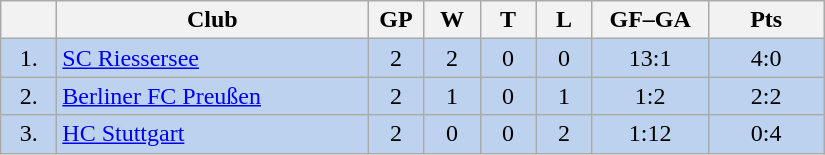<table class="wikitable">
<tr>
<th width="30"></th>
<th width="200">Club</th>
<th width="30">GP</th>
<th width="30">W</th>
<th width="30">T</th>
<th width="30">L</th>
<th width="70">GF–GA</th>
<th width="70">Pts</th>
</tr>
<tr bgcolor="#BCD2EE" align="center">
<td>1.</td>
<td align="left"><a href='#'>SC Riessersee</a></td>
<td>2</td>
<td>2</td>
<td>0</td>
<td>0</td>
<td>13:1</td>
<td>4:0</td>
</tr>
<tr bgcolor=#BCD2EE align="center">
<td>2.</td>
<td align="left"><a href='#'>Berliner FC Preußen</a></td>
<td>2</td>
<td>1</td>
<td>0</td>
<td>1</td>
<td>1:2</td>
<td>2:2</td>
</tr>
<tr bgcolor=#BCD2EE align="center">
<td>3.</td>
<td align="left"><a href='#'>HC Stuttgart</a></td>
<td>2</td>
<td>0</td>
<td>0</td>
<td>2</td>
<td>1:12</td>
<td>0:4</td>
</tr>
</table>
